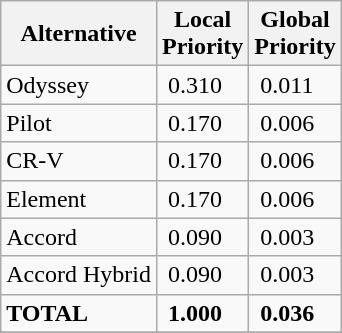<table class="wikitable" | align="center">
<tr>
<th>Alternative</th>
<th>Local<br>Priority</th>
<th>Global<br>Priority</th>
</tr>
<tr>
<td>Odyssey</td>
<td> 0.310</td>
<td> 0.011</td>
</tr>
<tr>
<td>Pilot</td>
<td> 0.170</td>
<td> 0.006</td>
</tr>
<tr>
<td>CR-V</td>
<td> 0.170</td>
<td> 0.006</td>
</tr>
<tr>
<td>Element</td>
<td> 0.170</td>
<td> 0.006</td>
</tr>
<tr>
<td>Accord</td>
<td> 0.090</td>
<td> 0.003</td>
</tr>
<tr>
<td>Accord Hybrid</td>
<td> 0.090</td>
<td> 0.003</td>
</tr>
<tr>
<td><strong>TOTAL</strong></td>
<td><strong> 1.000</strong></td>
<td><strong> 0.036</strong></td>
</tr>
<tr>
</tr>
</table>
